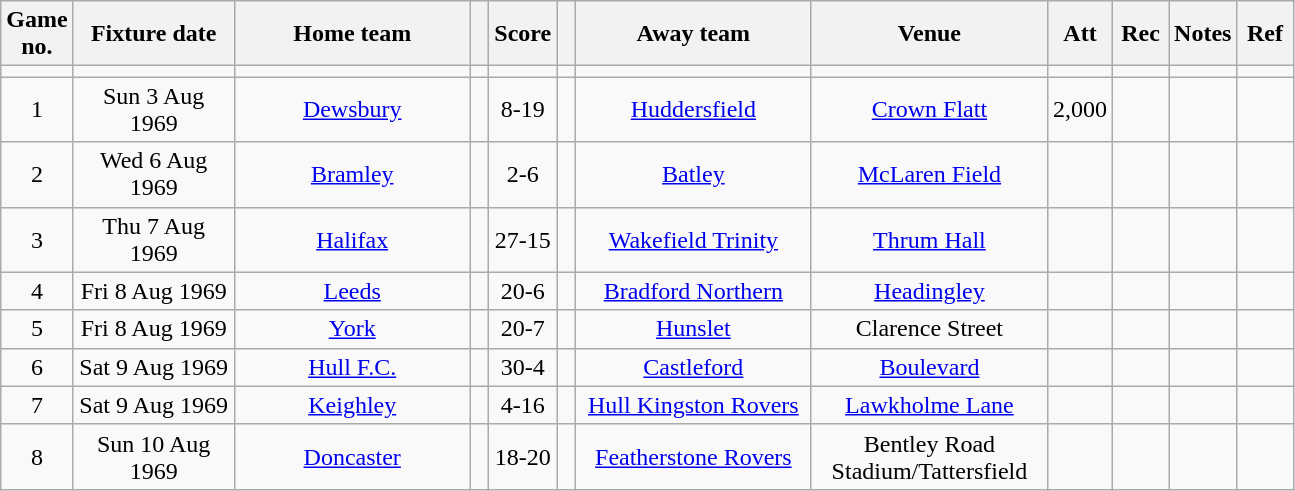<table class="wikitable" style="text-align:center;">
<tr>
<th width=20 abbr="No">Game no.</th>
<th width=100 abbr="Date">Fixture date</th>
<th width=150 abbr="Home team">Home team</th>
<th width=5 abbr="space"></th>
<th width=20 abbr="Score">Score</th>
<th width=5 abbr="space"></th>
<th width=150 abbr="Away team">Away team</th>
<th width=150 abbr="Venue">Venue</th>
<th width=30 abbr="Att">Att</th>
<th width=30 abbr="Rec">Rec</th>
<th width=20 abbr="Notes">Notes</th>
<th width=30 abbr="Ref">Ref</th>
</tr>
<tr>
<td></td>
<td></td>
<td></td>
<td></td>
<td></td>
<td></td>
<td></td>
<td></td>
<td></td>
<td></td>
<td></td>
<td></td>
</tr>
<tr>
<td>1</td>
<td>Sun 3 Aug 1969</td>
<td><a href='#'>Dewsbury</a></td>
<td></td>
<td>8-19</td>
<td></td>
<td><a href='#'>Huddersfield</a></td>
<td><a href='#'>Crown Flatt</a></td>
<td>2,000</td>
<td></td>
<td></td>
<td></td>
</tr>
<tr>
<td>2</td>
<td>Wed 6 Aug 1969</td>
<td><a href='#'>Bramley</a></td>
<td></td>
<td>2-6</td>
<td></td>
<td><a href='#'>Batley</a></td>
<td><a href='#'>McLaren Field</a></td>
<td></td>
<td></td>
<td></td>
<td></td>
</tr>
<tr>
<td>3</td>
<td>Thu 7 Aug 1969</td>
<td><a href='#'>Halifax</a></td>
<td></td>
<td>27-15</td>
<td></td>
<td><a href='#'>Wakefield Trinity</a></td>
<td><a href='#'>Thrum Hall</a></td>
<td></td>
<td></td>
<td></td>
<td></td>
</tr>
<tr>
<td>4</td>
<td>Fri 8 Aug 1969</td>
<td><a href='#'>Leeds</a></td>
<td></td>
<td>20-6</td>
<td></td>
<td><a href='#'>Bradford Northern</a></td>
<td><a href='#'>Headingley</a></td>
<td></td>
<td></td>
<td></td>
<td></td>
</tr>
<tr>
<td>5</td>
<td>Fri 8 Aug 1969</td>
<td><a href='#'>York</a></td>
<td></td>
<td>20-7</td>
<td></td>
<td><a href='#'>Hunslet</a></td>
<td>Clarence Street</td>
<td></td>
<td></td>
<td></td>
<td></td>
</tr>
<tr>
<td>6</td>
<td>Sat 9 Aug 1969</td>
<td><a href='#'>Hull F.C.</a></td>
<td></td>
<td>30-4</td>
<td></td>
<td><a href='#'>Castleford</a></td>
<td><a href='#'>Boulevard</a></td>
<td></td>
<td></td>
<td></td>
<td></td>
</tr>
<tr>
<td>7</td>
<td>Sat 9 Aug 1969</td>
<td><a href='#'>Keighley</a></td>
<td></td>
<td>4-16</td>
<td></td>
<td><a href='#'>Hull Kingston Rovers</a></td>
<td><a href='#'>Lawkholme Lane</a></td>
<td></td>
<td></td>
<td></td>
<td></td>
</tr>
<tr>
<td>8</td>
<td>Sun 10 Aug 1969</td>
<td><a href='#'>Doncaster</a></td>
<td></td>
<td>18-20</td>
<td></td>
<td><a href='#'>Featherstone Rovers</a></td>
<td>Bentley Road Stadium/Tattersfield</td>
<td></td>
<td></td>
<td></td>
<td></td>
</tr>
</table>
